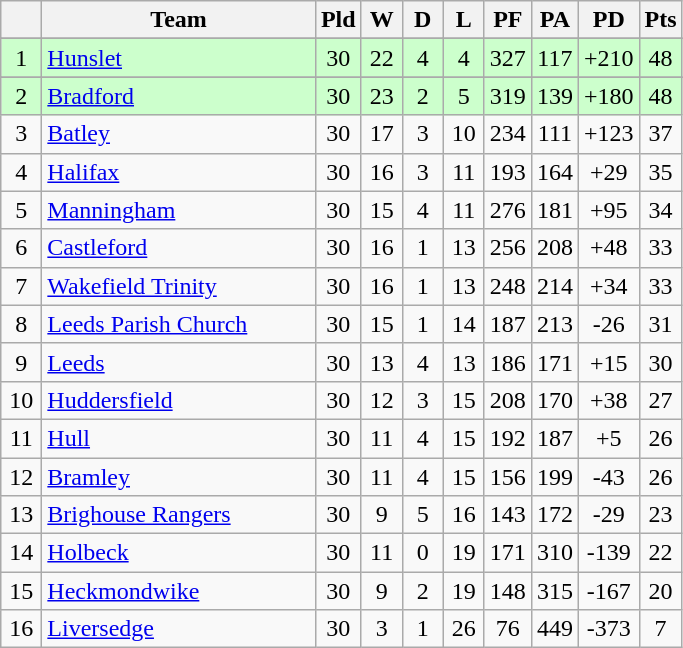<table class="wikitable" style="text-align:center;">
<tr>
<th width=20 abbr="Position"></th>
<th width=175>Team</th>
<th width=20 abbr="Played">Pld</th>
<th width=20 abbr="Won">W</th>
<th width=20 abbr="Drawn">D</th>
<th width=20 abbr="Lost">L</th>
<th width=20 abbr="Points for">PF</th>
<th width=20 abbr="Points against">PA</th>
<th width=20 abbr="Points difference">PD</th>
<th width=20 abbr="Points">Pts</th>
</tr>
<tr>
</tr>
<tr style="background:#ccffcc;">
<td>1</td>
<td style="text-align:left;"> <a href='#'>Hunslet</a></td>
<td>30</td>
<td>22</td>
<td>4</td>
<td>4</td>
<td>327</td>
<td>117</td>
<td>+210</td>
<td>48</td>
</tr>
<tr>
</tr>
<tr style="background:#ccffcc;">
<td>2</td>
<td style="text-align:left;"> <a href='#'>Bradford</a></td>
<td>30</td>
<td>23</td>
<td>2</td>
<td>5</td>
<td>319</td>
<td>139</td>
<td>+180</td>
<td>48</td>
</tr>
<tr>
<td>3</td>
<td style="text-align:left;"> <a href='#'>Batley</a></td>
<td>30</td>
<td>17</td>
<td>3</td>
<td>10</td>
<td>234</td>
<td>111</td>
<td>+123</td>
<td>37</td>
</tr>
<tr>
<td>4</td>
<td style="text-align:left;"> <a href='#'>Halifax</a></td>
<td>30</td>
<td>16</td>
<td>3</td>
<td>11</td>
<td>193</td>
<td>164</td>
<td>+29</td>
<td>35</td>
</tr>
<tr>
<td>5</td>
<td style="text-align:left;"> <a href='#'>Manningham</a></td>
<td>30</td>
<td>15</td>
<td>4</td>
<td>11</td>
<td>276</td>
<td>181</td>
<td>+95</td>
<td>34</td>
</tr>
<tr>
<td>6</td>
<td style="text-align:left;"> <a href='#'>Castleford</a></td>
<td>30</td>
<td>16</td>
<td>1</td>
<td>13</td>
<td>256</td>
<td>208</td>
<td>+48</td>
<td>33</td>
</tr>
<tr>
<td>7</td>
<td style="text-align:left;"> <a href='#'>Wakefield Trinity</a></td>
<td>30</td>
<td>16</td>
<td>1</td>
<td>13</td>
<td>248</td>
<td>214</td>
<td>+34</td>
<td>33</td>
</tr>
<tr>
<td>8</td>
<td style="text-align:left;"><a href='#'>Leeds Parish Church</a></td>
<td>30</td>
<td>15</td>
<td>1</td>
<td>14</td>
<td>187</td>
<td>213</td>
<td>-26</td>
<td>31</td>
</tr>
<tr>
<td>9</td>
<td style="text-align:left;"> <a href='#'>Leeds</a></td>
<td>30</td>
<td>13</td>
<td>4</td>
<td>13</td>
<td>186</td>
<td>171</td>
<td>+15</td>
<td>30</td>
</tr>
<tr>
<td>10</td>
<td style="text-align:left;"> <a href='#'>Huddersfield</a></td>
<td>30</td>
<td>12</td>
<td>3</td>
<td>15</td>
<td>208</td>
<td>170</td>
<td>+38</td>
<td>27</td>
</tr>
<tr>
<td>11</td>
<td style="text-align:left;"> <a href='#'>Hull</a></td>
<td>30</td>
<td>11</td>
<td>4</td>
<td>15</td>
<td>192</td>
<td>187</td>
<td>+5</td>
<td>26</td>
</tr>
<tr>
<td>12</td>
<td style="text-align:left;"><a href='#'>Bramley</a></td>
<td>30</td>
<td>11</td>
<td>4</td>
<td>15</td>
<td>156</td>
<td>199</td>
<td>-43</td>
<td>26</td>
</tr>
<tr>
<td>13</td>
<td style="text-align:left;"><a href='#'>Brighouse Rangers</a></td>
<td>30</td>
<td>9</td>
<td>5</td>
<td>16</td>
<td>143</td>
<td>172</td>
<td>-29</td>
<td>23</td>
</tr>
<tr>
<td>14</td>
<td style="text-align:left;"><a href='#'>Holbeck</a></td>
<td>30</td>
<td>11</td>
<td>0</td>
<td>19</td>
<td>171</td>
<td>310</td>
<td>-139</td>
<td>22</td>
</tr>
<tr>
<td>15</td>
<td style="text-align:left;"><a href='#'>Heckmondwike</a></td>
<td>30</td>
<td>9</td>
<td>2</td>
<td>19</td>
<td>148</td>
<td>315</td>
<td>-167</td>
<td>20</td>
</tr>
<tr>
<td>16</td>
<td style="text-align:left;"><a href='#'>Liversedge</a></td>
<td>30</td>
<td>3</td>
<td>1</td>
<td>26</td>
<td>76</td>
<td>449</td>
<td>-373</td>
<td>7</td>
</tr>
</table>
